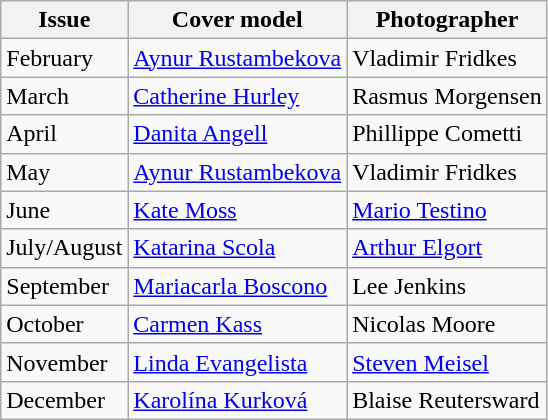<table class="sortable wikitable">
<tr>
<th>Issue</th>
<th>Cover model</th>
<th>Photographer</th>
</tr>
<tr>
<td>February</td>
<td><a href='#'>Aynur Rustambekova</a></td>
<td>Vladimir Fridkes</td>
</tr>
<tr>
<td>March</td>
<td><a href='#'>Catherine Hurley</a></td>
<td>Rasmus Morgensen</td>
</tr>
<tr>
<td>April</td>
<td><a href='#'>Danita Angell</a></td>
<td>Phillippe Cometti</td>
</tr>
<tr>
<td>May</td>
<td><a href='#'>Aynur Rustambekova</a></td>
<td>Vladimir Fridkes</td>
</tr>
<tr>
<td>June</td>
<td><a href='#'>Kate Moss</a></td>
<td><a href='#'>Mario Testino</a></td>
</tr>
<tr>
<td>July/August</td>
<td><a href='#'>Katarina Scola</a></td>
<td><a href='#'>Arthur Elgort</a></td>
</tr>
<tr>
<td>September</td>
<td><a href='#'>Mariacarla Boscono</a></td>
<td>Lee Jenkins</td>
</tr>
<tr>
<td>October</td>
<td><a href='#'>Carmen Kass</a></td>
<td>Nicolas Moore</td>
</tr>
<tr>
<td>November</td>
<td><a href='#'>Linda Evangelista</a></td>
<td><a href='#'>Steven Meisel</a></td>
</tr>
<tr>
<td>December</td>
<td><a href='#'>Karolína Kurková</a></td>
<td>Blaise Reutersward</td>
</tr>
</table>
